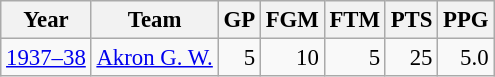<table class="wikitable sortable" style="font-size:95%; text-align:right;">
<tr>
<th>Year</th>
<th>Team</th>
<th>GP</th>
<th>FGM</th>
<th>FTM</th>
<th>PTS</th>
<th>PPG</th>
</tr>
<tr>
<td style="text-align:left;"><a href='#'>1937–38</a></td>
<td style="text-align:left;"><a href='#'>Akron G. W.</a></td>
<td>5</td>
<td>10</td>
<td>5</td>
<td>25</td>
<td>5.0</td>
</tr>
</table>
